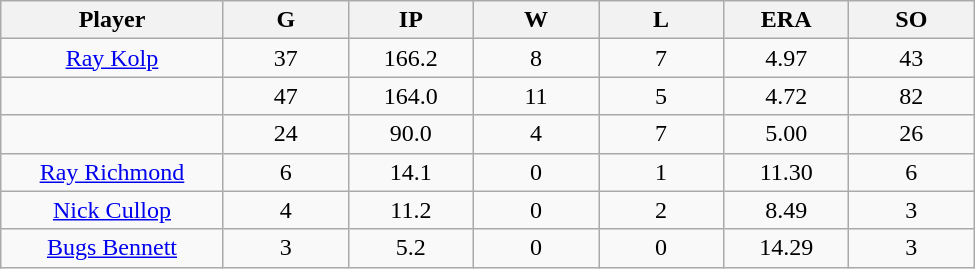<table class="wikitable sortable">
<tr>
<th bgcolor="#DDDDFF" width="16%">Player</th>
<th bgcolor="#DDDDFF" width="9%">G</th>
<th bgcolor="#DDDDFF" width="9%">IP</th>
<th bgcolor="#DDDDFF" width="9%">W</th>
<th bgcolor="#DDDDFF" width="9%">L</th>
<th bgcolor="#DDDDFF" width="9%">ERA</th>
<th bgcolor="#DDDDFF" width="9%">SO</th>
</tr>
<tr align="center">
<td><a href='#'>Ray Kolp</a></td>
<td>37</td>
<td>166.2</td>
<td>8</td>
<td>7</td>
<td>4.97</td>
<td>43</td>
</tr>
<tr align="center">
<td></td>
<td>47</td>
<td>164.0</td>
<td>11</td>
<td>5</td>
<td>4.72</td>
<td>82</td>
</tr>
<tr align="center">
<td></td>
<td>24</td>
<td>90.0</td>
<td>4</td>
<td>7</td>
<td>5.00</td>
<td>26</td>
</tr>
<tr align="center">
<td><a href='#'>Ray Richmond</a></td>
<td>6</td>
<td>14.1</td>
<td>0</td>
<td>1</td>
<td>11.30</td>
<td>6</td>
</tr>
<tr align="center">
<td><a href='#'>Nick Cullop</a></td>
<td>4</td>
<td>11.2</td>
<td>0</td>
<td>2</td>
<td>8.49</td>
<td>3</td>
</tr>
<tr align="center">
<td><a href='#'>Bugs Bennett</a></td>
<td>3</td>
<td>5.2</td>
<td>0</td>
<td>0</td>
<td>14.29</td>
<td>3</td>
</tr>
</table>
